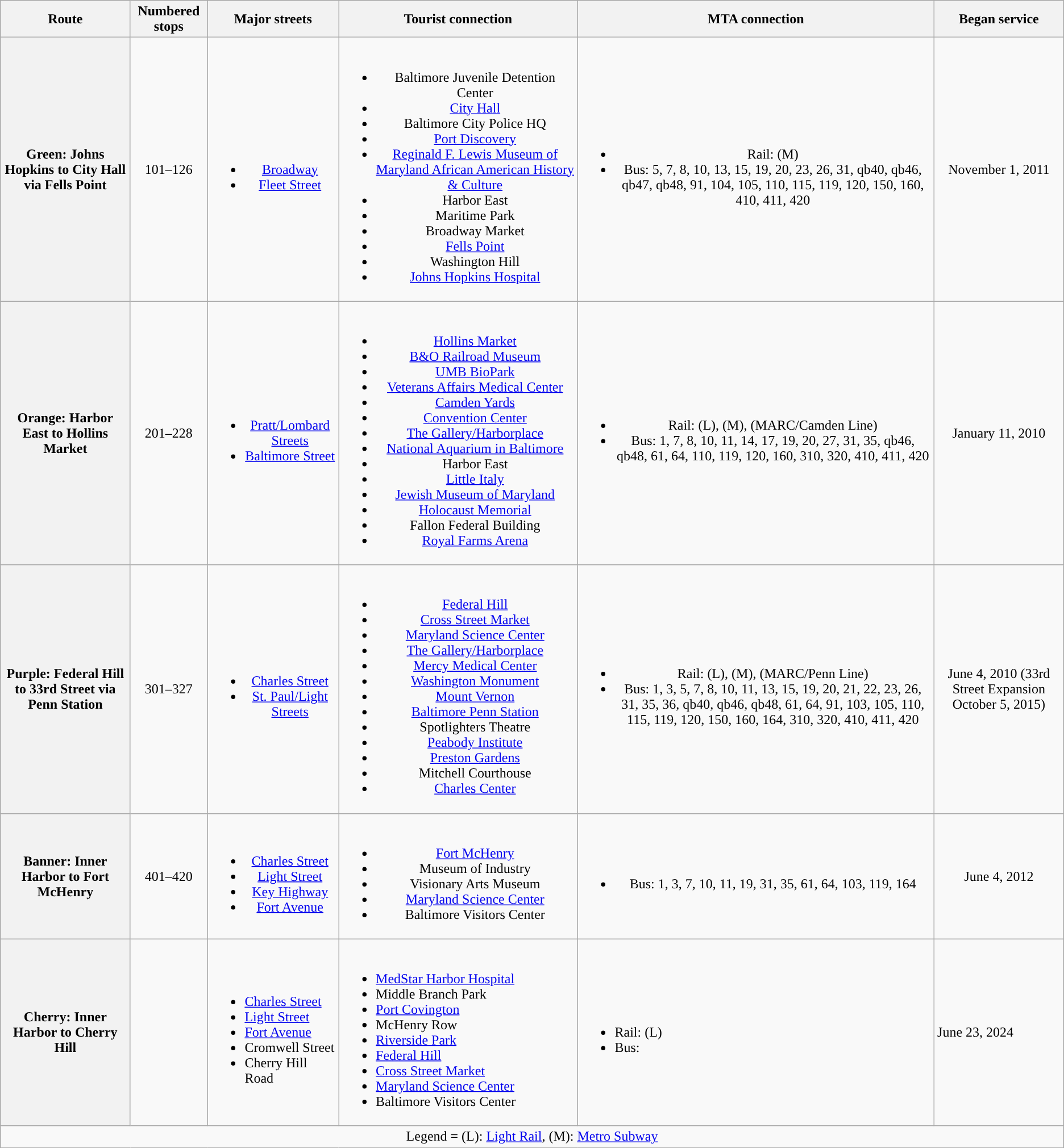<table class= "wikitable">
<tr align="center">
<th scope="col">Route</th>
<th scope="col">Numbered stops</th>
<th scope="col">Major streets</th>
<th scope="col">Tourist connection</th>
<th scope="col">MTA connection</th>
<th scope="col">Began service</th>
</tr>
<tr align="center">
<th scope="row">Green: Johns Hopkins to City Hall via Fells Point</th>
<td>101–126</td>
<td><br><ul><li><a href='#'>Broadway</a></li><li><a href='#'>Fleet Street</a></li></ul></td>
<td><br><ul><li>Baltimore Juvenile Detention Center</li><li><a href='#'>City Hall</a></li><li>Baltimore City Police HQ</li><li><a href='#'>Port Discovery</a></li><li><a href='#'>Reginald F. Lewis Museum of Maryland African American History & Culture</a></li><li>Harbor East</li><li>Maritime Park</li><li>Broadway Market</li><li><a href='#'>Fells Point</a></li><li>Washington Hill</li><li><a href='#'>Johns Hopkins Hospital</a></li></ul></td>
<td><br><ul><li>Rail: (M)</li><li>Bus: 5, 7, 8, 10, 13, 15, 19, 20, 23, 26, 31, qb40, qb46, qb47, qb48, 91, 104, 105, 110, 115, 119, 120, 150, 160, 410, 411, 420</li></ul></td>
<td>November 1, 2011</td>
</tr>
<tr align="center">
<th scope="row">Orange: Harbor East to Hollins Market</th>
<td>201–228</td>
<td><br><ul><li><a href='#'>Pratt/Lombard Streets</a></li><li><a href='#'>Baltimore Street</a></li></ul></td>
<td><br><ul><li><a href='#'>Hollins Market</a></li><li><a href='#'>B&O Railroad Museum</a></li><li><a href='#'>UMB BioPark</a></li><li><a href='#'>Veterans Affairs Medical Center</a></li><li><a href='#'>Camden Yards</a></li><li><a href='#'>Convention Center</a></li><li><a href='#'>The Gallery/Harborplace</a></li><li><a href='#'>National Aquarium in Baltimore</a></li><li>Harbor East</li><li><a href='#'>Little Italy</a></li><li><a href='#'>Jewish Museum of Maryland</a></li><li><a href='#'>Holocaust Memorial</a></li><li>Fallon Federal Building</li><li><a href='#'>Royal Farms Arena</a></li></ul></td>
<td><br><ul><li>Rail: (L), (M), (MARC/Camden Line)</li><li>Bus: 1, 7, 8, 10, 11, 14, 17, 19, 20, 27, 31, 35, qb46, qb48, 61, 64, 110, 119, 120, 160, 310, 320, 410, 411, 420</li></ul></td>
<td>January 11, 2010</td>
</tr>
<tr align="center">
<th scope="row">Purple: Federal Hill to 33rd Street via Penn Station</th>
<td>301–327</td>
<td><br><ul><li><a href='#'>Charles Street</a></li><li><a href='#'>St. Paul/Light Streets</a></li></ul></td>
<td><br><ul><li><a href='#'>Federal Hill</a></li><li><a href='#'>Cross Street Market</a></li><li><a href='#'>Maryland Science Center</a></li><li><a href='#'>The Gallery/Harborplace</a></li><li><a href='#'>Mercy Medical Center</a></li><li><a href='#'>Washington Monument</a></li><li><a href='#'>Mount Vernon</a></li><li><a href='#'>Baltimore Penn Station</a></li><li>Spotlighters Theatre</li><li><a href='#'>Peabody Institute</a></li><li><a href='#'>Preston Gardens</a></li><li>Mitchell Courthouse</li><li><a href='#'>Charles Center</a></li></ul></td>
<td><br><ul><li>Rail: (L), (M), (MARC/Penn Line)</li><li>Bus: 1, 3, 5, 7, 8, 10, 11, 13, 15, 19, 20, 21, 22, 23, 26, 31, 35, 36, qb40, qb46, qb48, 61, 64, 91, 103, 105, 110, 115, 119, 120, 150, 160, 164, 310, 320, 410, 411, 420</li></ul></td>
<td>June 4, 2010 (33rd Street Expansion October 5, 2015)</td>
</tr>
<tr align="center">
<th scope="row">Banner: Inner Harbor to Fort McHenry</th>
<td>401–420</td>
<td><br><ul><li><a href='#'>Charles Street</a></li><li><a href='#'>Light Street</a></li><li><a href='#'>Key Highway</a></li><li><a href='#'>Fort Avenue</a></li></ul></td>
<td><br><ul><li><a href='#'>Fort McHenry</a></li><li>Museum of Industry</li><li>Visionary Arts Museum</li><li><a href='#'>Maryland Science Center</a></li><li>Baltimore Visitors Center</li></ul></td>
<td><br><ul><li>Bus: 1, 3, 7, 10, 11, 19, 31, 35, 61, 64, 103, 119, 164</li></ul></td>
<td>June 4, 2012</td>
</tr>
<tr>
<th>Cherry: Inner Harbor to Cherry Hill</th>
<td></td>
<td><br><ul><li><a href='#'>Charles Street</a></li><li><a href='#'>Light Street</a></li><li><a href='#'>Fort Avenue</a></li><li>Cromwell Street</li><li>Cherry Hill Road</li></ul></td>
<td><br><ul><li><a href='#'>MedStar Harbor Hospital</a></li><li>Middle Branch Park</li><li><a href='#'>Port Covington</a></li><li>McHenry Row</li><li><a href='#'>Riverside Park</a></li><li><a href='#'>Federal Hill</a></li><li><a href='#'>Cross Street Market</a></li><li><a href='#'>Maryland Science Center</a></li><li>Baltimore Visitors Center</li></ul></td>
<td><br><ul><li>Rail: (L)</li><li>Bus:</li></ul></td>
<td>June 23, 2024</td>
</tr>
<tr align="center">
<td colspan=6 align=center>Legend = (L): <a href='#'>Light Rail</a>, (M): <a href='#'>Metro Subway</a></td>
</tr>
</table>
